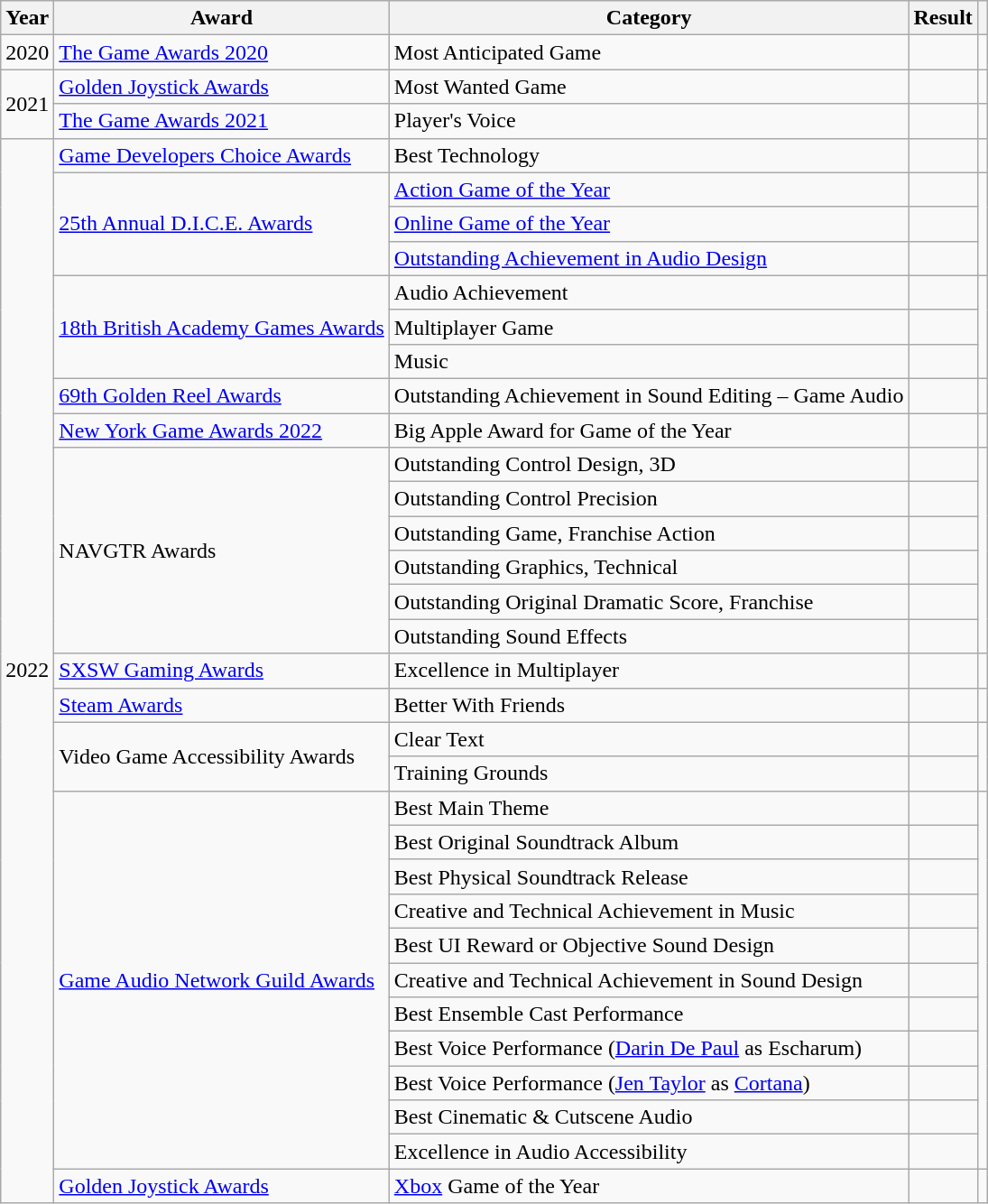<table class="wikitable plainrowheaders sortable" width="auto">
<tr>
<th scope="col">Year</th>
<th scope="col">Award</th>
<th scope="col">Category</th>
<th scope="col">Result</th>
<th scope="col" class="unsortable"></th>
</tr>
<tr>
<td>2020</td>
<td><a href='#'>The Game Awards 2020</a></td>
<td>Most Anticipated Game</td>
<td></td>
<td></td>
</tr>
<tr>
<td rowspan="2">2021</td>
<td><a href='#'>Golden Joystick Awards</a></td>
<td>Most Wanted Game</td>
<td></td>
<td style="text-align:center;"></td>
</tr>
<tr>
<td><a href='#'>The Game Awards 2021</a></td>
<td>Player's Voice</td>
<td></td>
<td style="text-align:center;"></td>
</tr>
<tr>
<td rowspan="31">2022</td>
<td><a href='#'>Game Developers Choice Awards</a></td>
<td>Best Technology</td>
<td></td>
<td align="center"></td>
</tr>
<tr>
<td rowspan="3"><a href='#'>25th Annual D.I.C.E. Awards</a></td>
<td><a href='#'>Action Game of the Year</a></td>
<td></td>
<td rowspan="3" style="text-align:center;"></td>
</tr>
<tr>
<td><a href='#'>Online Game of the Year</a></td>
<td></td>
</tr>
<tr>
<td><a href='#'>Outstanding Achievement in Audio Design</a></td>
<td></td>
</tr>
<tr>
<td rowspan="3"><a href='#'>18th British Academy Games Awards</a></td>
<td>Audio Achievement</td>
<td></td>
<td rowspan="3" style="text-align:center;"></td>
</tr>
<tr>
<td>Multiplayer Game</td>
<td></td>
</tr>
<tr>
<td>Music</td>
<td></td>
</tr>
<tr>
<td><a href='#'>69th Golden Reel Awards</a></td>
<td>Outstanding Achievement in Sound Editing – Game Audio</td>
<td></td>
<td style="text-align:center;"></td>
</tr>
<tr>
<td><a href='#'>New York Game Awards 2022</a></td>
<td>Big Apple Award for Game of the Year</td>
<td></td>
<td style="text-align:center;"></td>
</tr>
<tr>
<td rowspan="6">NAVGTR Awards</td>
<td>Outstanding Control Design, 3D</td>
<td></td>
<td rowspan="6" style="text-align:center;"></td>
</tr>
<tr>
<td>Outstanding Control Precision</td>
<td></td>
</tr>
<tr>
<td>Outstanding Game, Franchise Action</td>
<td></td>
</tr>
<tr>
<td>Outstanding Graphics, Technical</td>
<td></td>
</tr>
<tr>
<td>Outstanding Original Dramatic Score, Franchise</td>
<td></td>
</tr>
<tr>
<td>Outstanding Sound Effects</td>
<td></td>
</tr>
<tr>
<td><a href='#'>SXSW Gaming Awards</a></td>
<td>Excellence in Multiplayer</td>
<td></td>
<td style="text-align:center;"></td>
</tr>
<tr>
<td><a href='#'>Steam Awards</a></td>
<td>Better With Friends</td>
<td></td>
<td style="text-align:center;"></td>
</tr>
<tr>
<td rowspan="2">Video Game Accessibility Awards</td>
<td>Clear Text</td>
<td></td>
<td rowspan="2" style="text-align:center;"></td>
</tr>
<tr>
<td>Training Grounds</td>
<td></td>
</tr>
<tr>
<td rowspan="11"><a href='#'>Game Audio Network Guild Awards</a></td>
<td>Best Main Theme</td>
<td></td>
<td rowspan="11" style="text-align:center;"></td>
</tr>
<tr>
<td>Best Original Soundtrack Album</td>
<td></td>
</tr>
<tr>
<td>Best Physical Soundtrack Release</td>
<td></td>
</tr>
<tr>
<td>Creative and Technical Achievement in Music</td>
<td></td>
</tr>
<tr>
<td>Best UI Reward or Objective Sound Design</td>
<td></td>
</tr>
<tr>
<td>Creative and Technical Achievement in Sound Design</td>
<td></td>
</tr>
<tr>
<td>Best Ensemble Cast Performance</td>
<td></td>
</tr>
<tr>
<td>Best Voice Performance (<a href='#'>Darin De Paul</a> as Escharum)</td>
<td></td>
</tr>
<tr>
<td>Best Voice Performance (<a href='#'>Jen Taylor</a> as <a href='#'>Cortana</a>)</td>
<td></td>
</tr>
<tr>
<td>Best Cinematic & Cutscene Audio</td>
<td></td>
</tr>
<tr>
<td>Excellence in Audio Accessibility</td>
<td></td>
</tr>
<tr>
<td><a href='#'>Golden Joystick Awards</a></td>
<td><a href='#'>Xbox</a> Game of the Year</td>
<td></td>
<td style="text-align:center;"></td>
</tr>
</table>
